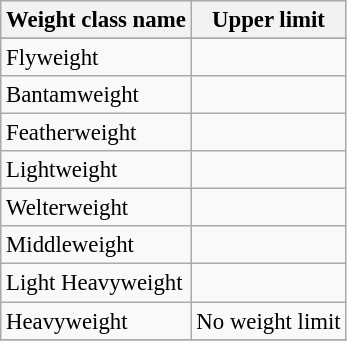<table class="wikitable" style="font-size:95%;">
<tr>
<th>Weight class name</th>
<th>Upper limit</th>
</tr>
<tr>
</tr>
<tr align="center">
<td align="left">Flyweight</td>
<td></td>
</tr>
<tr align="center">
<td align="left">Bantamweight</td>
<td></td>
</tr>
<tr align="center">
<td align="left">Featherweight</td>
<td></td>
</tr>
<tr align="center">
<td align="left">Lightweight</td>
<td></td>
</tr>
<tr align="center">
<td align="left">Welterweight</td>
<td></td>
</tr>
<tr align="center">
<td align="left">Middleweight</td>
<td></td>
</tr>
<tr align="center">
<td align="left">Light Heavyweight</td>
<td></td>
</tr>
<tr align="center">
<td align="left">Heavyweight</td>
<td>No weight limit</td>
</tr>
<tr>
</tr>
</table>
